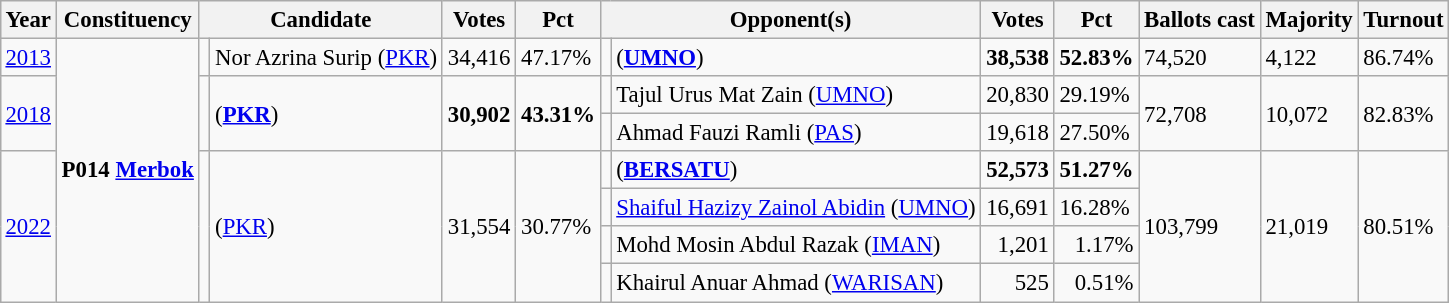<table class="wikitable" style="margin:0.5em ; font-size:95%">
<tr>
<th>Year</th>
<th>Constituency</th>
<th colspan=2>Candidate</th>
<th>Votes</th>
<th>Pct</th>
<th colspan=2>Opponent(s)</th>
<th>Votes</th>
<th>Pct</th>
<th>Ballots cast</th>
<th>Majority</th>
<th>Turnout</th>
</tr>
<tr>
<td><a href='#'>2013</a></td>
<td rowspan=7><strong>P014 <a href='#'>Merbok</a></strong></td>
<td></td>
<td>Nor Azrina Surip (<a href='#'>PKR</a>)</td>
<td align="right">34,416</td>
<td>47.17%</td>
<td></td>
<td> (<a href='#'><strong>UMNO</strong></a>)</td>
<td align="right"><strong>38,538</strong></td>
<td><strong>52.83%</strong></td>
<td>74,520</td>
<td>4,122</td>
<td>86.74%</td>
</tr>
<tr>
<td rowspan=2><a href='#'>2018</a></td>
<td rowspan=2 ></td>
<td rowspan=2> (<a href='#'><strong>PKR</strong></a>)</td>
<td rowspan=2 align="right"><strong>30,902</strong></td>
<td rowspan=2><strong>43.31%</strong></td>
<td></td>
<td>Tajul Urus Mat Zain (<a href='#'>UMNO</a>)</td>
<td align="right">20,830</td>
<td>29.19%</td>
<td rowspan=2>72,708</td>
<td rowspan=2>10,072</td>
<td rowspan=2>82.83%</td>
</tr>
<tr>
<td></td>
<td>Ahmad Fauzi Ramli (<a href='#'>PAS</a>)</td>
<td align="right">19,618</td>
<td>27.50%</td>
</tr>
<tr>
<td rowspan=4><a href='#'>2022</a></td>
<td rowspan=4 ></td>
<td rowspan=4> (<a href='#'>PKR</a>)</td>
<td rowspan=4 align="right">31,554</td>
<td rowspan=4>30.77%</td>
<td bgcolor=></td>
<td> (<a href='#'><strong>BERSATU</strong></a>)</td>
<td align="right"><strong>52,573</strong></td>
<td><strong>51.27%</strong></td>
<td rowspan=4>103,799</td>
<td rowspan=4>21,019</td>
<td rowspan=4>80.51%</td>
</tr>
<tr>
<td></td>
<td><a href='#'>Shaiful Hazizy Zainol Abidin</a> (<a href='#'>UMNO</a>)</td>
<td align="right">16,691</td>
<td>16.28%</td>
</tr>
<tr>
<td></td>
<td>Mohd Mosin Abdul Razak  (<a href='#'>IMAN</a>)</td>
<td align="right">1,201</td>
<td align="right">1.17%</td>
</tr>
<tr>
<td></td>
<td>Khairul Anuar Ahmad (<a href='#'>WARISAN</a>)</td>
<td align="right">525</td>
<td align="right">0.51%</td>
</tr>
</table>
